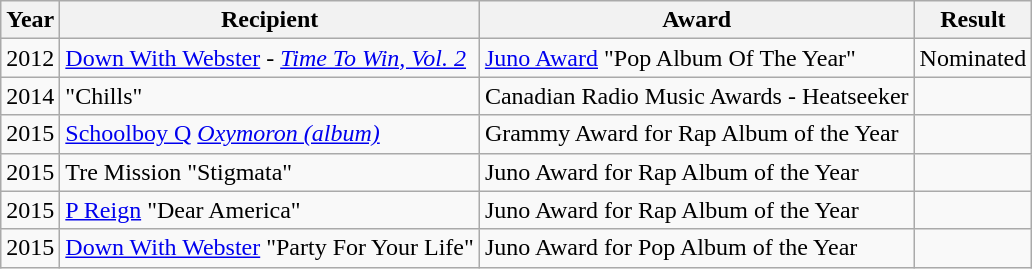<table class="wikitable">
<tr>
<th>Year</th>
<th>Recipient</th>
<th>Award</th>
<th>Result</th>
</tr>
<tr>
<td>2012</td>
<td><a href='#'>Down With Webster</a> - <em><a href='#'>Time To Win, Vol. 2</a></em></td>
<td><a href='#'>Juno Award</a> "Pop Album Of The Year"</td>
<td>Nominated</td>
</tr>
<tr>
<td>2014</td>
<td>"Chills"</td>
<td>Canadian Radio Music Awards - Heatseeker</td>
<td></td>
</tr>
<tr>
<td>2015</td>
<td><a href='#'>Schoolboy Q</a> <em><a href='#'>Oxymoron (album)</a></em></td>
<td>Grammy Award for Rap Album of the Year</td>
<td></td>
</tr>
<tr>
<td>2015</td>
<td>Tre Mission "Stigmata"</td>
<td>Juno Award for Rap Album of the Year</td>
<td></td>
</tr>
<tr>
<td>2015</td>
<td><a href='#'>P Reign</a>  "Dear America"</td>
<td>Juno Award for Rap Album of the Year</td>
<td></td>
</tr>
<tr>
<td>2015</td>
<td><a href='#'>Down With Webster</a>  "Party For Your Life"</td>
<td>Juno Award for Pop Album of the Year</td>
<td></td>
</tr>
</table>
